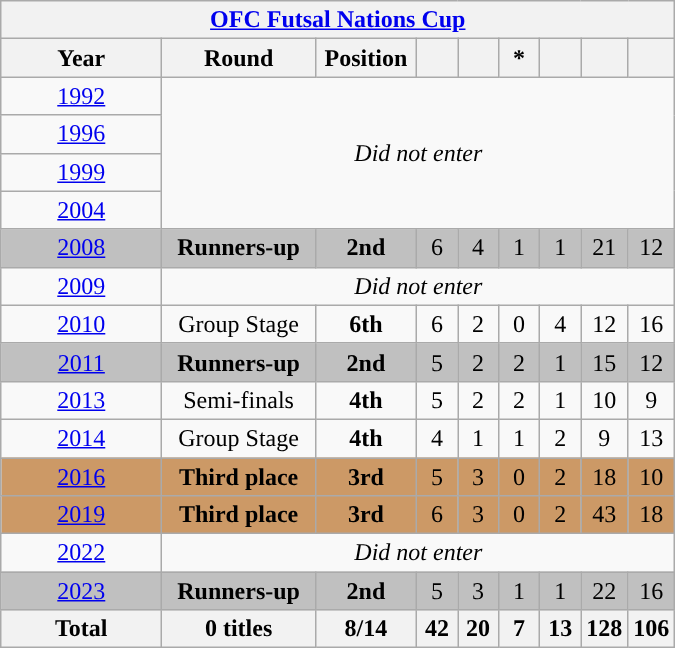<table class="wikitable" style="text-align: center;">
<tr>
<th colspan=9><a href='#'>OFC Futsal Nations Cup</a></th>
</tr>
<tr>
<th width=100>Year</th>
<th width=95>Round</th>
<th width=60>Position</th>
<th width=20></th>
<th width=20></th>
<th width=20>*</th>
<th width=20></th>
<th width=20></th>
<th width=20></th>
</tr>
<tr>
<td> <a href='#'>1992</a></td>
<td rowspan=4; colspan=8><em>Did not enter</em></td>
</tr>
<tr>
<td> <a href='#'>1996</a></td>
</tr>
<tr>
<td> <a href='#'>1999</a></td>
</tr>
<tr>
<td> <a href='#'>2004</a></td>
</tr>
<tr bgcolor=silver>
<td> <a href='#'>2008</a></td>
<td><strong>Runners-up</strong></td>
<td><strong>2nd</strong></td>
<td>6</td>
<td>4</td>
<td>1</td>
<td>1</td>
<td>21</td>
<td>12</td>
</tr>
<tr>
<td> <a href='#'>2009</a></td>
<td rowspan=1; colspan=8><em>Did not enter</em></td>
</tr>
<tr>
<td> <a href='#'>2010</a></td>
<td>Group Stage</td>
<td><strong>6th</strong></td>
<td>6</td>
<td>2</td>
<td>0</td>
<td>4</td>
<td>12</td>
<td>16</td>
</tr>
<tr bgcolor=silver>
<td> <a href='#'>2011</a></td>
<td><strong>Runners-up</strong></td>
<td><strong>2nd</strong></td>
<td>5</td>
<td>2</td>
<td>2</td>
<td>1</td>
<td>15</td>
<td>12</td>
</tr>
<tr>
<td> <a href='#'>2013</a></td>
<td>Semi-finals</td>
<td><strong>4th</strong></td>
<td>5</td>
<td>2</td>
<td>2</td>
<td>1</td>
<td>10</td>
<td>9</td>
</tr>
<tr>
<td> <a href='#'>2014</a></td>
<td>Group Stage</td>
<td><strong>4th</strong></td>
<td>4</td>
<td>1</td>
<td>1</td>
<td>2</td>
<td>9</td>
<td>13</td>
</tr>
<tr bgcolor="#cc9966">
<td> <a href='#'>2016</a></td>
<td><strong>Third place</strong></td>
<td><strong>3rd</strong></td>
<td>5</td>
<td>3</td>
<td>0</td>
<td>2</td>
<td>18</td>
<td>10</td>
</tr>
<tr bgcolor="#cc9966">
<td> <a href='#'>2019</a></td>
<td><strong>Third place</strong></td>
<td><strong>3rd</strong></td>
<td>6</td>
<td>3</td>
<td>0</td>
<td>2</td>
<td>43</td>
<td>18</td>
</tr>
<tr>
<td> <a href='#'>2022</a></td>
<td rowspan=1; colspan=8><em>Did not enter</em></td>
</tr>
<tr bgcolor=silver>
<td> <a href='#'>2023</a></td>
<td><strong>Runners-up</strong></td>
<td><strong>2nd</strong></td>
<td>5</td>
<td>3</td>
<td>1</td>
<td>1</td>
<td>22</td>
<td>16</td>
</tr>
<tr>
<th>Total</th>
<th>0 titles</th>
<th>8/14</th>
<th>42</th>
<th>20</th>
<th>7</th>
<th>13</th>
<th>128</th>
<th>106</th>
</tr>
</table>
